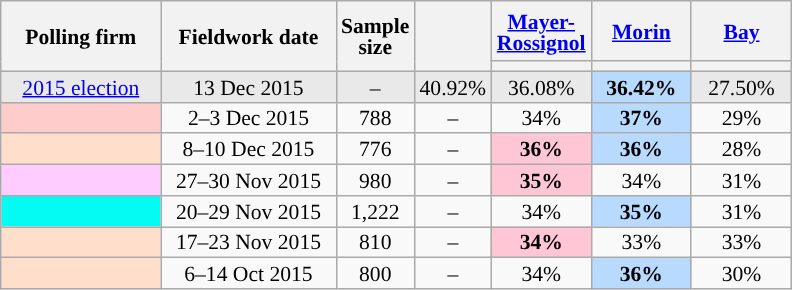<table class="wikitable sortable" style="text-align:center;font-size:90%;line-height:14px;">
<tr style="height:40px;">
<th style="width:100px;" rowspan="2">Polling firm</th>
<th style="width:110px;" rowspan="2">Fieldwork date</th>
<th style="width:35px;" rowspan="2">Sample<br>size</th>
<th style="width:30px;" rowspan="2"></th>
<th class="unsortable" style="width:60px;"><a href='#'>Mayer-Rossignol</a><br></th>
<th class="unsortable" style="width:60px;"><a href='#'>Morin</a><br></th>
<th class="unsortable" style="width:60px;"><a href='#'>Bay</a><br></th>
</tr>
<tr>
<th style="background:"></th>
<th style="background:"></th>
<th style="background:"></th>
</tr>
<tr style="background:#E9E9E9;">
<td><a href='#'>2015 election</a></td>
<td data-sort-value="2015-12-13">13 Dec 2015</td>
<td>–</td>
<td>40.92%</td>
<td>36.08%</td>
<td style="background:#B9DAFF;"><strong>36.42%</strong></td>
<td>27.50%</td>
</tr>
<tr>
<td style="background:#FFCCCC;"></td>
<td data-sort-value="2015-12-03">2–3 Dec 2015</td>
<td>788</td>
<td>–</td>
<td>34%</td>
<td style="background:#B9DAFF;"><strong>37%</strong></td>
<td>29%</td>
</tr>
<tr>
<td style="background:#FFDFCC;"></td>
<td data-sort-value="2015-12-10">8–10 Dec 2015</td>
<td>776</td>
<td>–</td>
<td style="background:#FFC6D5;"><strong>36%</strong></td>
<td style="background:#B9DAFF;"><strong>36%</strong></td>
<td>28%</td>
</tr>
<tr>
<td style="background:#FFCCFF;"></td>
<td data-sort-value="2015-11-30">27–30 Nov 2015</td>
<td>980</td>
<td>–</td>
<td style="background:#FFC6D5;"><strong>35%</strong></td>
<td>34%</td>
<td>31%</td>
</tr>
<tr>
<td style="background:#04FBF4;"></td>
<td data-sort-value="2015-11-29">20–29 Nov 2015</td>
<td>1,222</td>
<td>–</td>
<td>34%</td>
<td style="background:#B9DAFF;"><strong>35%</strong></td>
<td>31%</td>
</tr>
<tr>
<td style="background:#FFDFCC;"></td>
<td data-sort-value="2015-11-23">17–23 Nov 2015</td>
<td>810</td>
<td>–</td>
<td style="background:#FFC6D5;"><strong>34%</strong></td>
<td>33%</td>
<td>33%</td>
</tr>
<tr>
<td style="background:#FFDFCC;"></td>
<td data-sort-value="2015-10-14">6–14 Oct 2015</td>
<td>800</td>
<td>–</td>
<td>34%</td>
<td style="background:#B9DAFF;"><strong>36%</strong></td>
<td>30%</td>
</tr>
</table>
